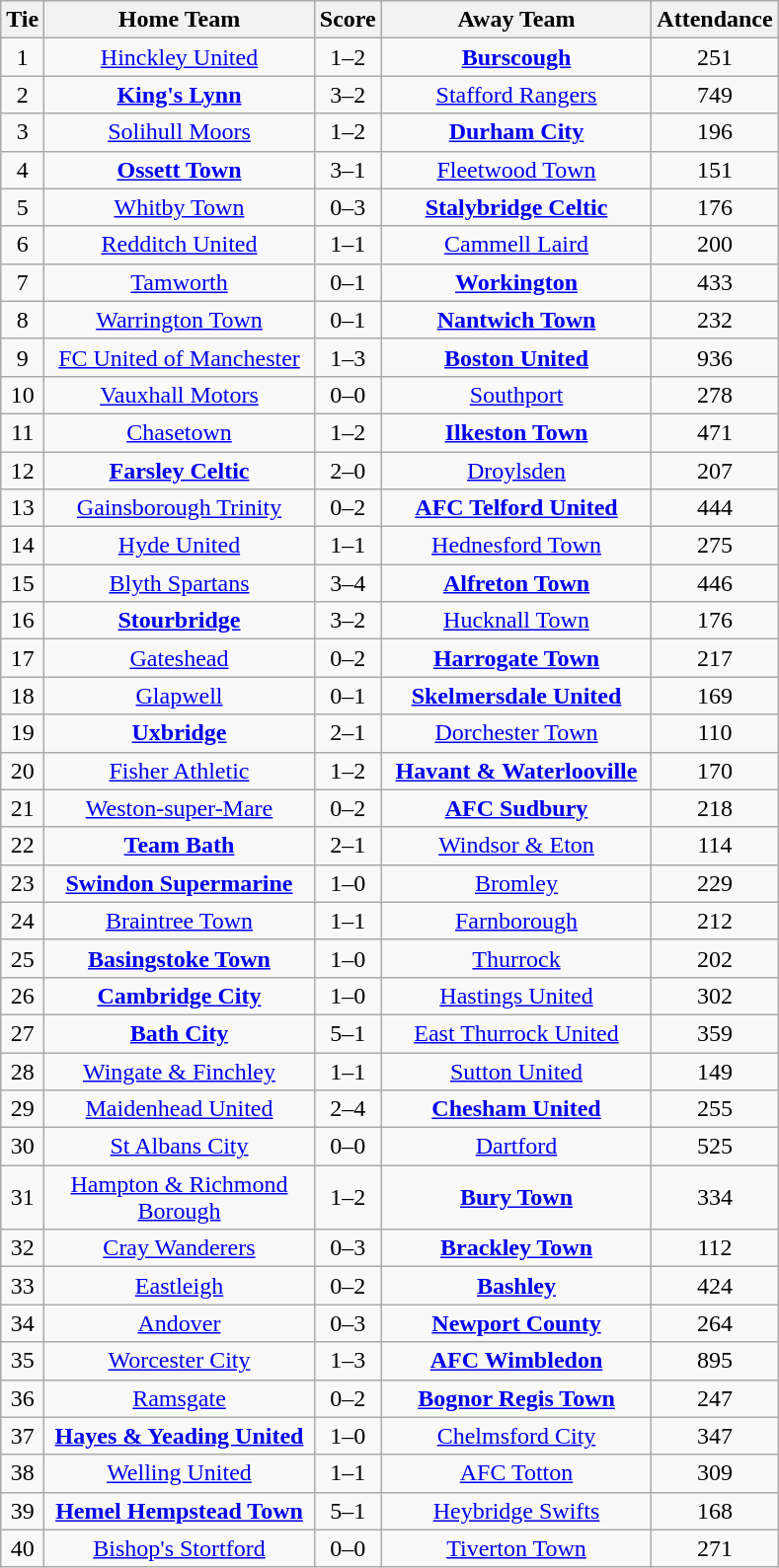<table class="wikitable" style="text-align:center;">
<tr>
<th width=20>Tie</th>
<th width=175>Home Team</th>
<th width=20>Score</th>
<th width=175>Away Team</th>
<th width=20>Attendance</th>
</tr>
<tr>
<td>1</td>
<td><a href='#'>Hinckley United</a></td>
<td>1–2</td>
<td><strong><a href='#'>Burscough</a></strong></td>
<td>251</td>
</tr>
<tr>
<td>2</td>
<td><strong><a href='#'>King's Lynn</a></strong></td>
<td>3–2</td>
<td><a href='#'>Stafford Rangers</a></td>
<td>749</td>
</tr>
<tr>
<td>3</td>
<td><a href='#'>Solihull Moors</a></td>
<td>1–2</td>
<td><strong><a href='#'>Durham City</a></strong></td>
<td>196</td>
</tr>
<tr>
<td>4</td>
<td><strong><a href='#'>Ossett Town</a></strong></td>
<td>3–1</td>
<td><a href='#'>Fleetwood Town</a></td>
<td>151</td>
</tr>
<tr>
<td>5</td>
<td><a href='#'>Whitby Town</a></td>
<td>0–3</td>
<td><strong><a href='#'>Stalybridge Celtic</a></strong></td>
<td>176</td>
</tr>
<tr>
<td>6</td>
<td><a href='#'>Redditch United</a></td>
<td>1–1</td>
<td><a href='#'>Cammell Laird</a></td>
<td>200</td>
</tr>
<tr>
<td>7</td>
<td><a href='#'>Tamworth</a></td>
<td>0–1</td>
<td><strong><a href='#'>Workington</a></strong></td>
<td>433</td>
</tr>
<tr>
<td>8</td>
<td><a href='#'>Warrington Town</a></td>
<td>0–1</td>
<td><strong><a href='#'>Nantwich Town</a></strong></td>
<td>232</td>
</tr>
<tr>
<td>9</td>
<td><a href='#'>FC United of Manchester</a></td>
<td>1–3</td>
<td><strong><a href='#'>Boston United</a></strong></td>
<td>936</td>
</tr>
<tr>
<td>10</td>
<td><a href='#'>Vauxhall Motors</a></td>
<td>0–0</td>
<td><a href='#'>Southport</a></td>
<td>278</td>
</tr>
<tr>
<td>11</td>
<td><a href='#'>Chasetown</a></td>
<td>1–2</td>
<td><strong><a href='#'>Ilkeston Town</a></strong></td>
<td>471</td>
</tr>
<tr>
<td>12</td>
<td><strong><a href='#'>Farsley Celtic</a></strong></td>
<td>2–0</td>
<td><a href='#'>Droylsden</a></td>
<td>207</td>
</tr>
<tr>
<td>13</td>
<td><a href='#'>Gainsborough Trinity</a></td>
<td>0–2</td>
<td><strong><a href='#'>AFC Telford United</a></strong></td>
<td>444</td>
</tr>
<tr>
<td>14</td>
<td><a href='#'>Hyde United</a></td>
<td>1–1</td>
<td><a href='#'>Hednesford Town</a></td>
<td>275</td>
</tr>
<tr>
<td>15</td>
<td><a href='#'>Blyth Spartans</a></td>
<td>3–4</td>
<td><strong><a href='#'>Alfreton Town</a></strong></td>
<td>446</td>
</tr>
<tr>
<td>16</td>
<td><strong><a href='#'>Stourbridge</a></strong></td>
<td>3–2</td>
<td><a href='#'>Hucknall Town</a></td>
<td>176</td>
</tr>
<tr>
<td>17</td>
<td><a href='#'>Gateshead</a></td>
<td>0–2</td>
<td><strong><a href='#'>Harrogate Town</a></strong></td>
<td>217</td>
</tr>
<tr>
<td>18</td>
<td><a href='#'>Glapwell</a></td>
<td>0–1</td>
<td><strong><a href='#'>Skelmersdale United</a></strong></td>
<td>169</td>
</tr>
<tr>
<td>19</td>
<td><strong><a href='#'>Uxbridge</a></strong></td>
<td>2–1</td>
<td><a href='#'>Dorchester Town</a></td>
<td>110</td>
</tr>
<tr>
<td>20</td>
<td><a href='#'>Fisher Athletic</a></td>
<td>1–2</td>
<td><strong><a href='#'>Havant & Waterlooville</a></strong></td>
<td>170</td>
</tr>
<tr>
<td>21</td>
<td><a href='#'>Weston-super-Mare</a></td>
<td>0–2</td>
<td><strong><a href='#'>AFC Sudbury</a></strong></td>
<td>218</td>
</tr>
<tr>
<td>22</td>
<td><strong><a href='#'>Team Bath</a></strong></td>
<td>2–1</td>
<td><a href='#'>Windsor & Eton</a></td>
<td>114</td>
</tr>
<tr>
<td>23</td>
<td><strong><a href='#'>Swindon Supermarine</a></strong></td>
<td>1–0</td>
<td><a href='#'>Bromley</a></td>
<td>229</td>
</tr>
<tr>
<td>24</td>
<td><a href='#'>Braintree Town</a></td>
<td>1–1</td>
<td><a href='#'>Farnborough</a></td>
<td>212</td>
</tr>
<tr>
<td>25</td>
<td><strong><a href='#'>Basingstoke Town</a></strong></td>
<td>1–0</td>
<td><a href='#'>Thurrock</a></td>
<td>202</td>
</tr>
<tr>
<td>26</td>
<td><strong><a href='#'>Cambridge City</a></strong></td>
<td>1–0</td>
<td><a href='#'>Hastings United</a></td>
<td>302</td>
</tr>
<tr>
<td>27</td>
<td><strong><a href='#'>Bath City</a></strong></td>
<td>5–1</td>
<td><a href='#'>East Thurrock United</a></td>
<td>359</td>
</tr>
<tr>
<td>28</td>
<td><a href='#'>Wingate & Finchley</a></td>
<td>1–1</td>
<td><a href='#'>Sutton United</a></td>
<td>149</td>
</tr>
<tr>
<td>29</td>
<td><a href='#'>Maidenhead United</a></td>
<td>2–4</td>
<td><strong><a href='#'>Chesham United</a></strong></td>
<td>255</td>
</tr>
<tr>
<td>30</td>
<td><a href='#'>St Albans City</a></td>
<td>0–0</td>
<td><a href='#'>Dartford</a></td>
<td>525</td>
</tr>
<tr>
<td>31</td>
<td><a href='#'>Hampton & Richmond Borough</a></td>
<td>1–2</td>
<td><strong><a href='#'>Bury Town</a></strong></td>
<td>334</td>
</tr>
<tr>
<td>32</td>
<td><a href='#'>Cray Wanderers</a></td>
<td>0–3</td>
<td><strong><a href='#'>Brackley Town</a></strong></td>
<td>112</td>
</tr>
<tr>
<td>33</td>
<td><a href='#'>Eastleigh</a></td>
<td>0–2</td>
<td><strong><a href='#'>Bashley</a></strong></td>
<td>424</td>
</tr>
<tr>
<td>34</td>
<td><a href='#'>Andover</a></td>
<td>0–3</td>
<td><strong><a href='#'>Newport County</a></strong></td>
<td>264</td>
</tr>
<tr>
<td>35</td>
<td><a href='#'>Worcester City</a></td>
<td>1–3</td>
<td><strong><a href='#'>AFC Wimbledon</a></strong></td>
<td>895</td>
</tr>
<tr>
<td>36</td>
<td><a href='#'>Ramsgate</a></td>
<td>0–2</td>
<td><strong><a href='#'>Bognor Regis Town</a></strong></td>
<td>247</td>
</tr>
<tr>
<td>37</td>
<td><strong><a href='#'>Hayes & Yeading United</a></strong></td>
<td>1–0</td>
<td><a href='#'>Chelmsford City</a></td>
<td>347</td>
</tr>
<tr>
<td>38</td>
<td><a href='#'>Welling United</a></td>
<td>1–1</td>
<td><a href='#'>AFC Totton</a></td>
<td>309</td>
</tr>
<tr>
<td>39</td>
<td><strong><a href='#'>Hemel Hempstead Town</a></strong></td>
<td>5–1</td>
<td><a href='#'>Heybridge Swifts</a></td>
<td>168</td>
</tr>
<tr>
<td>40</td>
<td><a href='#'>Bishop's Stortford</a></td>
<td>0–0</td>
<td><a href='#'>Tiverton Town</a></td>
<td>271</td>
</tr>
</table>
